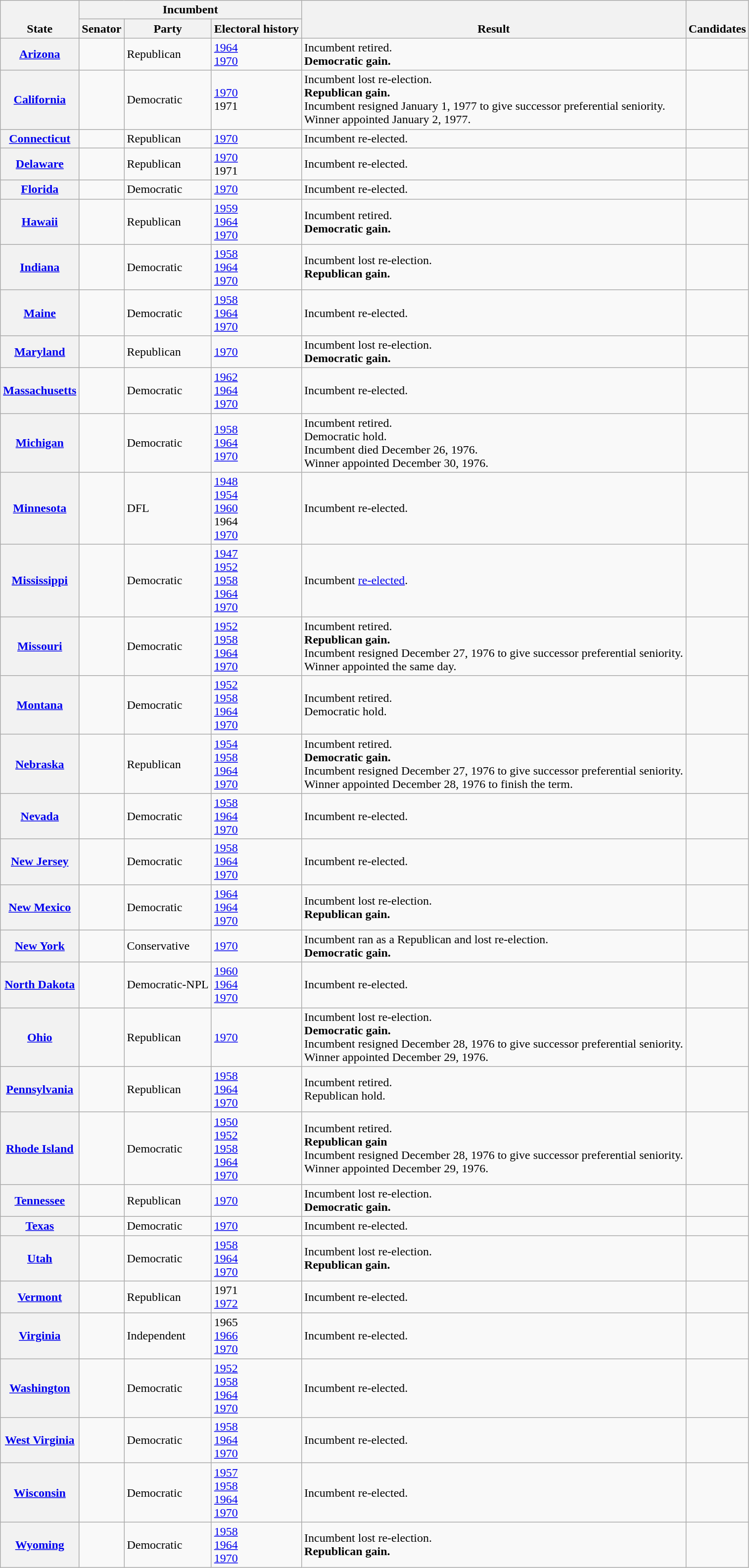<table class="wikitable sortable">
<tr valign=bottom>
<th rowspan=2>State</th>
<th colspan=3>Incumbent</th>
<th rowspan=2>Result</th>
<th rowspan=2 class=unsortable>Candidates</th>
</tr>
<tr>
<th>Senator</th>
<th>Party</th>
<th>Electoral history</th>
</tr>
<tr>
<th><a href='#'>Arizona</a></th>
<td></td>
<td>Republican</td>
<td><a href='#'>1964</a><br><a href='#'>1970</a></td>
<td>Incumbent retired.<br><strong>Democratic gain.</strong></td>
<td nowrap></td>
</tr>
<tr>
<th><a href='#'>California</a></th>
<td></td>
<td>Democratic</td>
<td><a href='#'>1970</a><br>1971 </td>
<td>Incumbent lost re-election.<br><strong>Republican gain.</strong><br>Incumbent resigned January 1, 1977 to give successor preferential seniority.<br>Winner appointed January 2, 1977.</td>
<td nowrap></td>
</tr>
<tr>
<th><a href='#'>Connecticut</a></th>
<td></td>
<td>Republican</td>
<td><a href='#'>1970</a></td>
<td>Incumbent re-elected.</td>
<td nowrap></td>
</tr>
<tr>
<th><a href='#'>Delaware</a></th>
<td></td>
<td>Republican</td>
<td><a href='#'>1970</a><br>1971 </td>
<td>Incumbent re-elected.</td>
<td nowrap></td>
</tr>
<tr>
<th><a href='#'>Florida</a></th>
<td></td>
<td>Democratic</td>
<td><a href='#'>1970</a></td>
<td>Incumbent re-elected.</td>
<td nowrap></td>
</tr>
<tr>
<th><a href='#'>Hawaii</a></th>
<td></td>
<td>Republican</td>
<td><a href='#'>1959 </a><br><a href='#'>1964</a><br><a href='#'>1970</a></td>
<td>Incumbent retired.<br><strong>Democratic gain.</strong></td>
<td nowrap></td>
</tr>
<tr>
<th><a href='#'>Indiana</a></th>
<td></td>
<td>Democratic</td>
<td><a href='#'>1958</a><br><a href='#'>1964</a><br><a href='#'>1970</a></td>
<td>Incumbent lost re-election.<br><strong>Republican gain.</strong></td>
<td nowrap></td>
</tr>
<tr>
<th><a href='#'>Maine</a></th>
<td></td>
<td>Democratic</td>
<td><a href='#'>1958</a><br><a href='#'>1964</a><br><a href='#'>1970</a></td>
<td>Incumbent re-elected.</td>
<td nowrap></td>
</tr>
<tr>
<th><a href='#'>Maryland</a></th>
<td></td>
<td>Republican</td>
<td><a href='#'>1970</a></td>
<td>Incumbent lost re-election.<br><strong>Democratic gain.</strong></td>
<td nowrap></td>
</tr>
<tr>
<th><a href='#'>Massachusetts</a></th>
<td></td>
<td>Democratic</td>
<td><a href='#'>1962 </a><br><a href='#'>1964</a><br><a href='#'>1970</a></td>
<td>Incumbent re-elected.</td>
<td nowrap></td>
</tr>
<tr>
<th><a href='#'>Michigan</a></th>
<td></td>
<td>Democratic</td>
<td><a href='#'>1958</a><br><a href='#'>1964</a><br><a href='#'>1970</a></td>
<td>Incumbent retired.<br>Democratic hold.<br>Incumbent died December 26, 1976.<br>Winner appointed December 30, 1976.</td>
<td nowrap></td>
</tr>
<tr>
<th><a href='#'>Minnesota</a></th>
<td></td>
<td>DFL</td>
<td><a href='#'>1948</a><br><a href='#'>1954</a><br><a href='#'>1960</a><br>1964 <br><a href='#'>1970</a></td>
<td>Incumbent re-elected.</td>
<td nowrap></td>
</tr>
<tr>
<th><a href='#'>Mississippi</a></th>
<td></td>
<td>Democratic</td>
<td><a href='#'>1947 </a><br><a href='#'>1952</a><br><a href='#'>1958</a><br><a href='#'>1964</a><br><a href='#'>1970</a></td>
<td>Incumbent <a href='#'>re-elected</a>.</td>
<td nowrap></td>
</tr>
<tr>
<th><a href='#'>Missouri</a></th>
<td></td>
<td>Democratic</td>
<td><a href='#'>1952</a><br><a href='#'>1958</a><br><a href='#'>1964</a><br><a href='#'>1970</a></td>
<td>Incumbent retired.<br><strong>Republican gain.</strong><br>Incumbent resigned December 27, 1976 to give successor preferential seniority.<br>Winner appointed the same day.</td>
<td nowrap></td>
</tr>
<tr>
<th><a href='#'>Montana</a></th>
<td></td>
<td>Democratic</td>
<td><a href='#'>1952</a><br><a href='#'>1958</a><br><a href='#'>1964</a><br><a href='#'>1970</a></td>
<td>Incumbent retired.<br>Democratic hold.</td>
<td nowrap></td>
</tr>
<tr>
<th><a href='#'>Nebraska</a></th>
<td></td>
<td>Republican</td>
<td><a href='#'>1954 </a><br><a href='#'>1958</a><br><a href='#'>1964</a><br><a href='#'>1970</a></td>
<td>Incumbent retired.<br><strong>Democratic gain.</strong><br>Incumbent resigned December 27, 1976 to give successor preferential seniority.<br>Winner appointed December 28, 1976 to finish the term.</td>
<td nowrap></td>
</tr>
<tr>
<th><a href='#'>Nevada</a></th>
<td></td>
<td>Democratic</td>
<td><a href='#'>1958</a><br><a href='#'>1964</a><br><a href='#'>1970</a></td>
<td>Incumbent re-elected.</td>
<td nowrap></td>
</tr>
<tr>
<th><a href='#'>New Jersey</a></th>
<td></td>
<td>Democratic</td>
<td><a href='#'>1958</a><br><a href='#'>1964</a><br><a href='#'>1970</a></td>
<td>Incumbent re-elected.</td>
<td nowrap></td>
</tr>
<tr>
<th><a href='#'>New Mexico</a></th>
<td></td>
<td>Democratic</td>
<td><a href='#'>1964 </a><br><a href='#'>1964</a><br><a href='#'>1970</a></td>
<td>Incumbent lost re-election.<br><strong>Republican gain.</strong></td>
<td nowrap></td>
</tr>
<tr>
<th><a href='#'>New York</a></th>
<td></td>
<td>Conservative</td>
<td><a href='#'>1970</a></td>
<td>Incumbent ran as a Republican and lost re-election.<br><strong>Democratic gain.</strong></td>
<td nowrap></td>
</tr>
<tr>
<th><a href='#'>North Dakota</a></th>
<td></td>
<td>Democratic-NPL</td>
<td><a href='#'>1960 </a><br><a href='#'>1964</a><br><a href='#'>1970</a></td>
<td>Incumbent re-elected.</td>
<td nowrap></td>
</tr>
<tr>
<th><a href='#'>Ohio</a></th>
<td></td>
<td>Republican</td>
<td><a href='#'>1970</a></td>
<td>Incumbent lost re-election.<br><strong>Democratic gain.</strong><br>Incumbent resigned December 28, 1976 to give successor preferential seniority.<br>Winner appointed December 29, 1976.</td>
<td nowrap></td>
</tr>
<tr>
<th><a href='#'>Pennsylvania</a></th>
<td></td>
<td>Republican</td>
<td><a href='#'>1958</a><br><a href='#'>1964</a><br><a href='#'>1970</a></td>
<td>Incumbent retired.<br>Republican hold.</td>
<td nowrap></td>
</tr>
<tr>
<th><a href='#'>Rhode Island</a></th>
<td></td>
<td>Democratic</td>
<td><a href='#'>1950 </a><br><a href='#'>1952</a><br><a href='#'>1958</a><br><a href='#'>1964</a><br><a href='#'>1970</a></td>
<td>Incumbent retired.<br><strong>Republican gain</strong><br>Incumbent resigned December 28, 1976 to give successor preferential seniority.<br>Winner appointed December 29, 1976.</td>
<td nowrap></td>
</tr>
<tr>
<th><a href='#'>Tennessee</a></th>
<td></td>
<td>Republican</td>
<td><a href='#'>1970</a></td>
<td>Incumbent lost re-election.<br><strong>Democratic gain.</strong></td>
<td nowrap></td>
</tr>
<tr>
<th><a href='#'>Texas</a></th>
<td></td>
<td>Democratic</td>
<td><a href='#'>1970</a></td>
<td>Incumbent re-elected.</td>
<td nowrap></td>
</tr>
<tr>
<th><a href='#'>Utah</a></th>
<td></td>
<td>Democratic</td>
<td><a href='#'>1958</a><br><a href='#'>1964</a><br><a href='#'>1970</a></td>
<td>Incumbent lost re-election.<br><strong>Republican gain.</strong></td>
<td nowrap></td>
</tr>
<tr>
<th><a href='#'>Vermont</a></th>
<td></td>
<td>Republican</td>
<td>1971 <br><a href='#'>1972 </a></td>
<td>Incumbent re-elected.</td>
<td nowrap></td>
</tr>
<tr>
<th><a href='#'>Virginia</a></th>
<td></td>
<td>Independent</td>
<td>1965 <br><a href='#'>1966 </a><br><a href='#'>1970</a></td>
<td>Incumbent re-elected.</td>
<td nowrap></td>
</tr>
<tr>
<th><a href='#'>Washington</a></th>
<td></td>
<td>Democratic</td>
<td><a href='#'>1952</a><br><a href='#'>1958</a><br><a href='#'>1964</a><br><a href='#'>1970</a></td>
<td>Incumbent re-elected.</td>
<td nowrap></td>
</tr>
<tr>
<th><a href='#'>West Virginia</a></th>
<td></td>
<td>Democratic</td>
<td><a href='#'>1958</a><br><a href='#'>1964</a><br><a href='#'>1970</a></td>
<td>Incumbent re-elected.</td>
<td nowrap></td>
</tr>
<tr>
<th><a href='#'>Wisconsin</a></th>
<td></td>
<td>Democratic</td>
<td><a href='#'>1957 </a><br><a href='#'>1958</a><br><a href='#'>1964</a><br><a href='#'>1970</a></td>
<td>Incumbent re-elected.</td>
<td nowrap></td>
</tr>
<tr>
<th><a href='#'>Wyoming</a></th>
<td></td>
<td>Democratic</td>
<td><a href='#'>1958</a><br><a href='#'>1964</a><br><a href='#'>1970</a></td>
<td>Incumbent lost re-election.<br><strong>Republican gain.</strong></td>
<td nowrap></td>
</tr>
</table>
